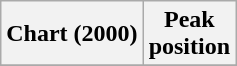<table class="wikitable sortable plainrowheaders" style="text-align:center;">
<tr>
<th scope="col">Chart (2000)</th>
<th scope="col">Peak<br>position</th>
</tr>
<tr>
</tr>
</table>
